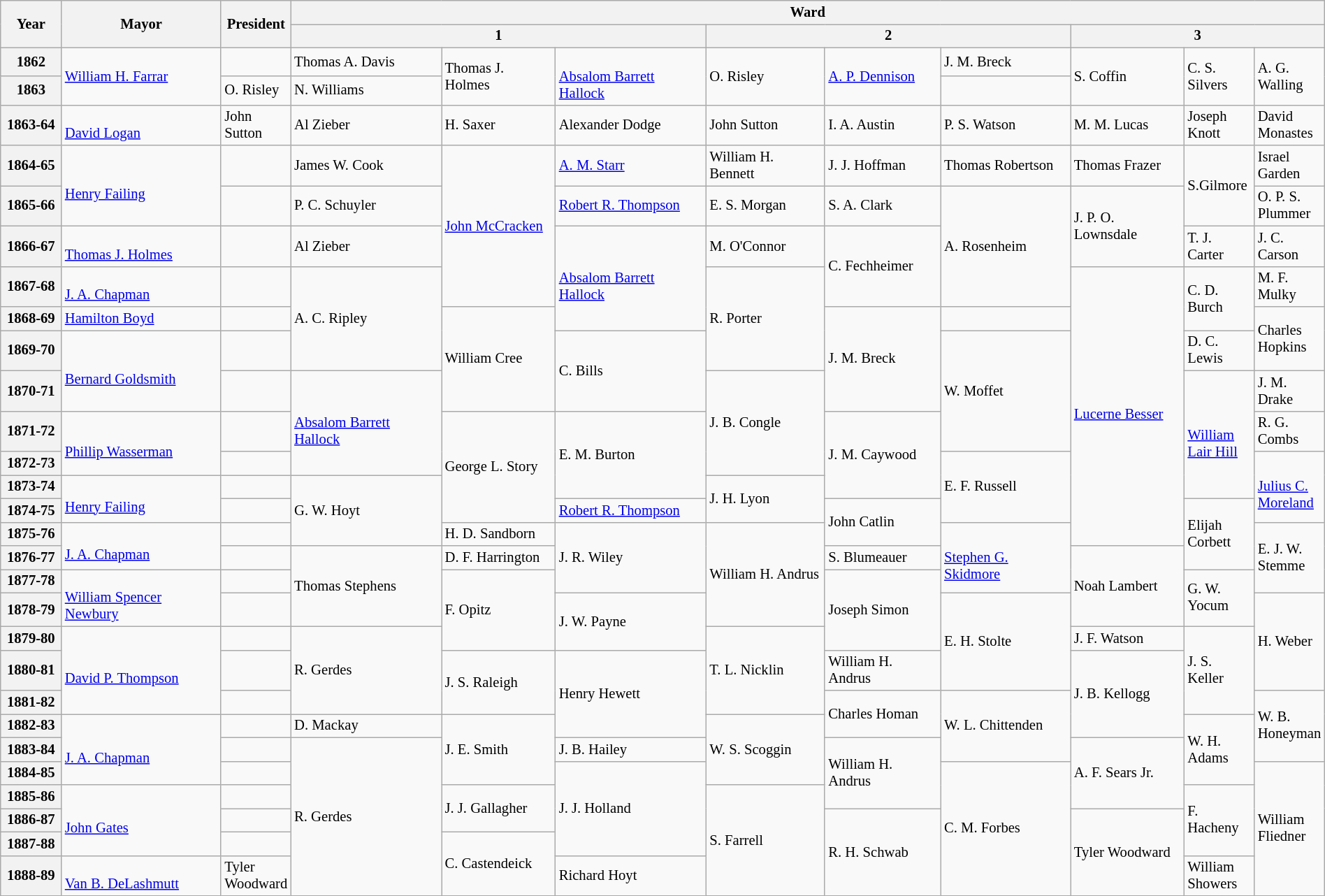<table class="wikitable" width="100%" style="font-size: 86%;">
<tr>
<th rowspan="2" width="4.6%">Year</th>
<th rowspan="2">Mayor</th>
<th rowspan="2" width="4.6%">President</th>
<th colspan="9" align="left">Ward</th>
</tr>
<tr>
<th colspan="3">1</th>
<th colspan="3">2</th>
<th colspan="3">3</th>
</tr>
<tr>
<th>1862</th>
<td rowspan="2"><a href='#'>William H. Farrar</a></td>
<td></td>
<td>Thomas A. Davis</td>
<td rowspan="2">Thomas J. Holmes</td>
<td rowspan="2"><br><a href='#'>Absalom Barrett Hallock</a></td>
<td rowspan="2">O. Risley</td>
<td rowspan="2"><a href='#'>A. P. Dennison</a></td>
<td>J. M. Breck</td>
<td rowspan="2">S. Coffin</td>
<td rowspan="2" width="5.3%">C. S. Silvers</td>
<td rowspan="2" width="5.3%">A. G. Walling</td>
</tr>
<tr>
<th>1863</th>
<td>O. Risley</td>
<td>N. Williams</td>
<td></td>
</tr>
<tr>
<th>1863-64</th>
<td><br><a href='#'>David Logan</a></td>
<td>John Sutton</td>
<td>Al Zieber</td>
<td>H. Saxer</td>
<td>Alexander Dodge</td>
<td>John Sutton</td>
<td>I. A. Austin</td>
<td>P. S. Watson</td>
<td>M. M. Lucas</td>
<td>Joseph Knott</td>
<td>David Monastes</td>
</tr>
<tr>
<th>1864-65</th>
<td rowspan="2"><br><a href='#'>Henry Failing</a></td>
<td></td>
<td>James W. Cook</td>
<td rowspan="4"><a href='#'>John McCracken</a></td>
<td><a href='#'>A. M. Starr</a></td>
<td>William H. Bennett</td>
<td>J. J. Hoffman</td>
<td>Thomas Robertson</td>
<td>Thomas Frazer</td>
<td rowspan="2">S.Gilmore</td>
<td>Israel Garden</td>
</tr>
<tr>
<th>1865-66</th>
<td></td>
<td>P. C. Schuyler</td>
<td><a href='#'>Robert R. Thompson</a></td>
<td>E. S. Morgan</td>
<td>S. A. Clark</td>
<td rowspan="3">A. Rosenheim</td>
<td rowspan="2">J. P. O. Lownsdale</td>
<td>O. P. S. Plummer</td>
</tr>
<tr>
<th>1866-67</th>
<td><br><a href='#'>Thomas J. Holmes</a></td>
<td></td>
<td>Al Zieber</td>
<td rowspan="3"><br><a href='#'>Absalom Barrett Hallock</a></td>
<td>M. O'Connor</td>
<td rowspan="2">C. Fechheimer</td>
<td>T. J. Carter</td>
<td>J. C. Carson</td>
</tr>
<tr>
<th>1867-68</th>
<td><br><a href='#'>J. A. Chapman</a></td>
<td></td>
<td rowspan="3">A. C. Ripley</td>
<td rowspan="3">R. Porter</td>
<td rowspan="9"><br><a href='#'>Lucerne Besser</a></td>
<td rowspan="2">C. D. Burch</td>
<td>M. F. Mulky</td>
</tr>
<tr>
<th>1868-69</th>
<td><a href='#'>Hamilton Boyd</a></td>
<td></td>
<td rowspan="3">William Cree</td>
<td rowspan="3">J. M. Breck</td>
<td></td>
<td rowspan="2">Charles Hopkins</td>
</tr>
<tr>
<th>1869-70</th>
<td rowspan="2"><br><a href='#'>Bernard Goldsmith</a></td>
<td></td>
<td rowspan="2">C. Bills</td>
<td rowspan="3">W. Moffet</td>
<td>D. C. Lewis</td>
</tr>
<tr>
<th>1870-71</th>
<td></td>
<td rowspan="3"><br><a href='#'>Absalom Barrett Hallock</a></td>
<td rowspan="3">J. B. Congle</td>
<td rowspan="4"><br><a href='#'>William Lair Hill</a></td>
<td>J. M. Drake</td>
</tr>
<tr>
<th>1871-72</th>
<td rowspan="2"><br><a href='#'>Phillip Wasserman</a></td>
<td></td>
<td rowspan="4">George L. Story</td>
<td rowspan="3">E. M. Burton</td>
<td rowspan="3">J. M. Caywood</td>
<td>R. G. Combs</td>
</tr>
<tr>
<th>1872-73</th>
<td></td>
<td rowspan="3">E. F. Russell</td>
<td rowspan="3"><br><a href='#'>Julius C. Moreland</a></td>
</tr>
<tr>
<th>1873-74</th>
<td rowspan="2"><br><a href='#'>Henry Failing</a></td>
<td></td>
<td rowspan="3">G. W. Hoyt</td>
<td rowspan="2">J. H. Lyon</td>
</tr>
<tr>
<th>1874-75</th>
<td></td>
<td><a href='#'>Robert R. Thompson</a></td>
<td rowspan="2">John Catlin</td>
<td rowspan="3">Elijah Corbett</td>
</tr>
<tr>
<th>1875-76</th>
<td rowspan="2"><br><a href='#'>J. A. Chapman</a></td>
<td></td>
<td>H. D. Sandborn</td>
<td rowspan="3">J. R. Wiley</td>
<td rowspan="4">William H. Andrus</td>
<td rowspan="3"><br><a href='#'>Stephen G. Skidmore</a></td>
<td rowspan="3">E. J. W. Stemme</td>
</tr>
<tr>
<th>1876-77</th>
<td></td>
<td rowspan="3">Thomas Stephens</td>
<td>D. F. Harrington</td>
<td>S. Blumeauer</td>
<td rowspan="3">Noah Lambert</td>
</tr>
<tr>
<th>1877-78</th>
<td rowspan="2"><br><a href='#'>William Spencer Newbury</a></td>
<td></td>
<td rowspan="3">F. Opitz</td>
<td rowspan="3">Joseph Simon</td>
<td rowspan="2">G. W. Yocum</td>
</tr>
<tr>
<th>1878-79</th>
<td></td>
<td rowspan="2">J. W. Payne</td>
<td rowspan="3">E. H. Stolte</td>
<td rowspan="3">H. Weber</td>
</tr>
<tr>
<th>1879-80</th>
<td rowspan="3"><br><a href='#'>David P. Thompson</a></td>
<td></td>
<td rowspan="3">R. Gerdes</td>
<td rowspan="3">T. L. Nicklin</td>
<td>J. F. Watson</td>
<td rowspan="3">J. S. Keller</td>
</tr>
<tr>
<th>1880-81</th>
<td></td>
<td rowspan="2">J. S. Raleigh</td>
<td rowspan="3">Henry Hewett</td>
<td>William H. Andrus</td>
<td rowspan="3">J. B. Kellogg</td>
</tr>
<tr>
<th>1881-82</th>
<td></td>
<td rowspan="2">Charles Homan</td>
<td rowspan="3">W. L. Chittenden</td>
<td rowspan="3">W. B. Honeyman</td>
</tr>
<tr>
<th>1882-83</th>
<td rowspan="3"><br><a href='#'>J. A. Chapman</a></td>
<td></td>
<td>D. Mackay</td>
<td rowspan="3">J. E. Smith</td>
<td rowspan="3">W. S. Scoggin</td>
<td rowspan="3">W. H. Adams</td>
</tr>
<tr>
<th>1883-84</th>
<td></td>
<td rowspan="6">R. Gerdes</td>
<td>J. B. Hailey</td>
<td rowspan="3">William H. Andrus</td>
<td rowspan="3">A. F. Sears Jr.</td>
</tr>
<tr>
<th>1884-85</th>
<td></td>
<td rowspan="4">J. J. Holland</td>
<td rowspan="5">C. M. Forbes</td>
<td rowspan="5">William Fliedner</td>
</tr>
<tr>
<th>1885-86</th>
<td rowspan="3"><br><a href='#'>John Gates</a></td>
<td></td>
<td rowspan="2">J. J. Gallagher</td>
<td rowspan="4">S. Farrell</td>
<td rowspan="3">F. Hacheny</td>
</tr>
<tr>
<th>1886-87</th>
<td></td>
<td rowspan="3">R. H. Schwab</td>
<td rowspan="3">Tyler Woodward</td>
</tr>
<tr>
<th>1887-88</th>
<td></td>
<td rowspan="2">C. Castendeick</td>
</tr>
<tr>
<th>1888-89</th>
<td><br><a href='#'>Van B. DeLashmutt</a></td>
<td>Tyler Woodward</td>
<td>Richard Hoyt</td>
<td>William Showers</td>
</tr>
</table>
